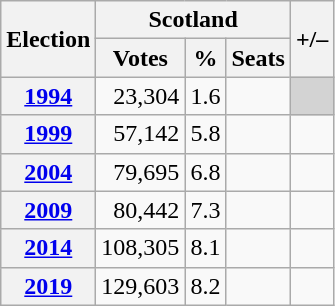<table class="wikitable" style="text-align:right">
<tr>
<th rowspan=2>Election</th>
<th colspan=3>Scotland</th>
<th rowspan=2>+/–</th>
</tr>
<tr>
<th>Votes</th>
<th>%</th>
<th>Seats</th>
</tr>
<tr>
<th><a href='#'>1994</a></th>
<td>23,304</td>
<td>1.6</td>
<td></td>
<td colspan=3 bgcolor="lightgrey"></td>
</tr>
<tr>
<th><a href='#'>1999</a></th>
<td>57,142</td>
<td>5.8</td>
<td></td>
<td></td>
</tr>
<tr>
<th><a href='#'>2004</a></th>
<td>79,695</td>
<td>6.8</td>
<td></td>
<td></td>
</tr>
<tr>
<th><a href='#'>2009</a></th>
<td>80,442</td>
<td>7.3</td>
<td></td>
<td></td>
</tr>
<tr>
<th><a href='#'>2014</a></th>
<td>108,305</td>
<td>8.1</td>
<td></td>
<td></td>
</tr>
<tr>
<th><a href='#'>2019</a></th>
<td>129,603</td>
<td>8.2</td>
<td></td>
<td></td>
</tr>
</table>
